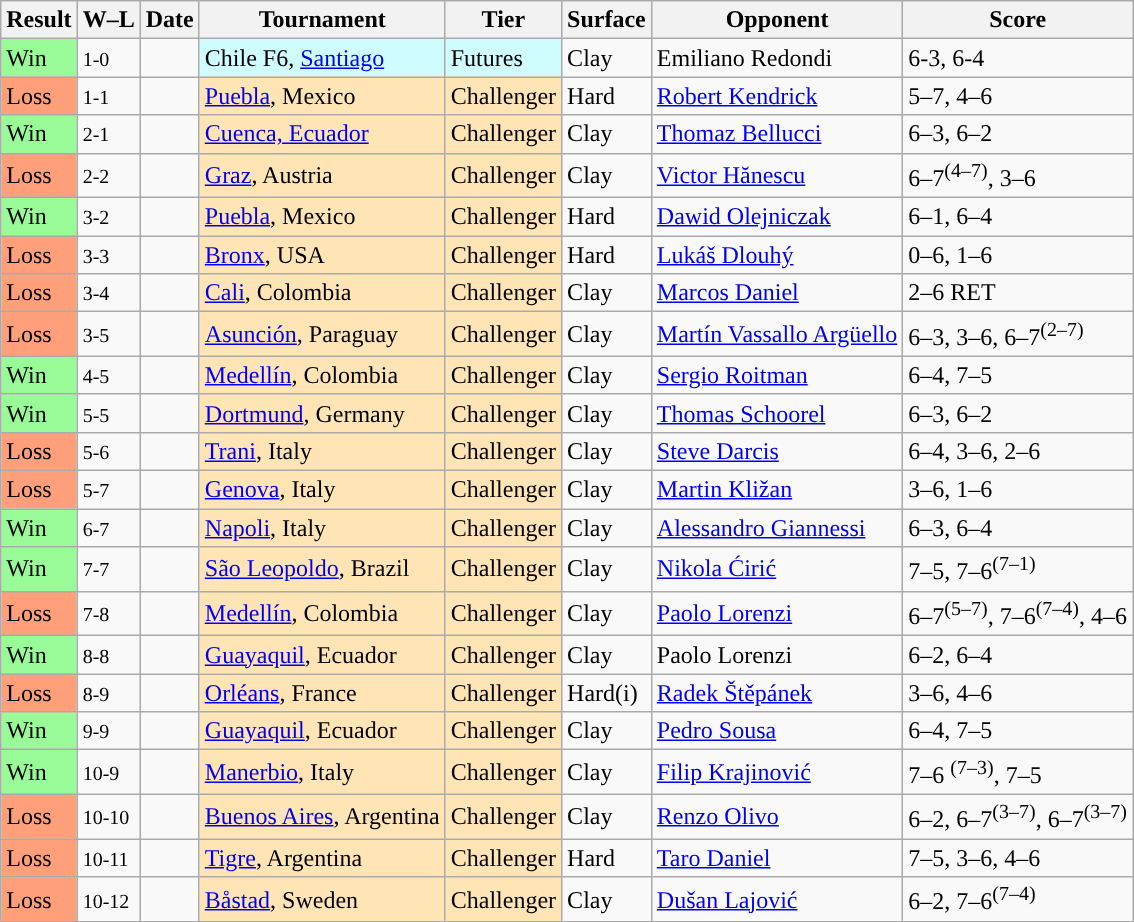<table class="sortable wikitable">
<tr>
<th>Result</th>
<th class="unsortable">W–L</th>
<th>Date</th>
<th>Tournament</th>
<th>Tier</th>
<th>Surface</th>
<th>Opponent</th>
<th class="unsortable">Score</th>
</tr>
<tr>
<td bgcolor=98FB98>Win</td>
<td><small>1-0</small></td>
<td></td>
<td style="background:#cffcff;">Chile F6, <a href='#'>Santiago</a></td>
<td style="background:#cffcff;">Futures</td>
<td>Clay</td>
<td> Emiliano Redondi</td>
<td>6-3, 6-4</td>
</tr>
<tr>
<td bgcolor=FFA07A>Loss</td>
<td><small>1-1</small></td>
<td></td>
<td style="background:moccasin;"><a href='#'>Puebla</a>, Mexico</td>
<td style="background:moccasin;">Challenger</td>
<td>Hard</td>
<td> <a href='#'>Robert Kendrick</a></td>
<td>5–7, 4–6</td>
</tr>
<tr>
<td bgcolor=98FB98>Win</td>
<td><small>2-1</small></td>
<td></td>
<td style="background:moccasin;"><a href='#'>Cuenca, Ecuador</a></td>
<td style="background:moccasin;">Challenger</td>
<td>Clay</td>
<td> <a href='#'>Thomaz Bellucci</a></td>
<td>6–3, 6–2</td>
</tr>
<tr>
<td bgcolor=FFA07A>Loss</td>
<td><small>2-2</small></td>
<td></td>
<td style="background:moccasin;"><a href='#'>Graz</a>, Austria</td>
<td style="background:moccasin;">Challenger</td>
<td>Clay</td>
<td> <a href='#'>Victor Hănescu</a></td>
<td>6–7<sup>(4–7)</sup>, 3–6</td>
</tr>
<tr>
<td bgcolor=98FB98>Win</td>
<td><small>3-2</small></td>
<td></td>
<td style="background:moccasin;"><a href='#'>Puebla</a>, Mexico</td>
<td style="background:moccasin;">Challenger</td>
<td>Hard</td>
<td> <a href='#'>Dawid Olejniczak</a></td>
<td>6–1, 6–4</td>
</tr>
<tr>
<td bgcolor=FFA07A>Loss</td>
<td><small>3-3</small></td>
<td></td>
<td style="background:moccasin;"><a href='#'>Bronx</a>, USA</td>
<td style="background:moccasin;">Challenger</td>
<td>Hard</td>
<td> <a href='#'>Lukáš Dlouhý</a></td>
<td>0–6, 1–6</td>
</tr>
<tr>
<td bgcolor=FFA07A>Loss</td>
<td><small>3-4</small></td>
<td></td>
<td style="background:moccasin;"><a href='#'>Cali</a>, Colombia</td>
<td style="background:moccasin;">Challenger</td>
<td>Clay</td>
<td> <a href='#'>Marcos Daniel</a></td>
<td>2–6 RET</td>
</tr>
<tr>
<td bgcolor=FFA07A>Loss</td>
<td><small>3-5</small></td>
<td></td>
<td style="background:moccasin;"><a href='#'>Asunción</a>, Paraguay</td>
<td style="background:moccasin;">Challenger</td>
<td>Clay</td>
<td> <a href='#'>Martín Vassallo Argüello</a></td>
<td>6–3, 3–6, 6–7<sup>(2–7)</sup></td>
</tr>
<tr>
<td bgcolor=98FB98>Win</td>
<td><small>4-5</small></td>
<td></td>
<td style="background:moccasin;"><a href='#'>Medellín</a>, Colombia</td>
<td style="background:moccasin;">Challenger</td>
<td>Clay</td>
<td> <a href='#'>Sergio Roitman</a></td>
<td>6–4, 7–5</td>
</tr>
<tr>
<td bgcolor=98FB98>Win</td>
<td><small>5-5</small></td>
<td><a href='#'></a></td>
<td style="background:moccasin;"><a href='#'>Dortmund</a>, Germany</td>
<td style="background:moccasin;">Challenger</td>
<td>Clay</td>
<td> <a href='#'>Thomas Schoorel</a></td>
<td>6–3, 6–2</td>
</tr>
<tr>
<td bgcolor=FFA07A>Loss</td>
<td><small>5-6</small></td>
<td><a href='#'></a></td>
<td style="background:moccasin;"><a href='#'>Trani</a>, Italy</td>
<td style="background:moccasin;">Challenger</td>
<td>Clay</td>
<td> <a href='#'>Steve Darcis</a></td>
<td>6–4, 3–6, 2–6</td>
</tr>
<tr>
<td bgcolor=FFA07A>Loss</td>
<td><small>5-7</small></td>
<td><a href='#'></a></td>
<td style="background:moccasin;"><a href='#'>Genova</a>, Italy</td>
<td style="background:moccasin;">Challenger</td>
<td>Clay</td>
<td> <a href='#'>Martin Kližan</a></td>
<td>3–6, 1–6</td>
</tr>
<tr>
<td bgcolor=98FB98>Win</td>
<td><small>6-7</small></td>
<td><a href='#'></a></td>
<td style="background:moccasin;"><a href='#'>Napoli</a>, Italy</td>
<td style="background:moccasin;">Challenger</td>
<td>Clay</td>
<td> <a href='#'>Alessandro Giannessi</a></td>
<td>6–3, 6–4</td>
</tr>
<tr>
<td bgcolor=98FB98>Win</td>
<td><small>7-7</small></td>
<td><a href='#'></a></td>
<td style="background:moccasin;"><a href='#'>São Leopoldo</a>, Brazil</td>
<td style="background:moccasin;">Challenger</td>
<td>Clay</td>
<td> <a href='#'>Nikola Ćirić</a></td>
<td>7–5, 7–6<sup>(7–1)</sup></td>
</tr>
<tr>
<td bgcolor=FFA07A>Loss</td>
<td><small>7-8</small></td>
<td><a href='#'></a></td>
<td style="background:moccasin;"><a href='#'>Medellín</a>, Colombia</td>
<td style="background:moccasin;">Challenger</td>
<td>Clay</td>
<td> <a href='#'>Paolo Lorenzi</a></td>
<td>6–7<sup>(5–7)</sup>, 7–6<sup>(7–4)</sup>, 4–6</td>
</tr>
<tr>
<td bgcolor=98FB98>Win</td>
<td><small>8-8</small></td>
<td><a href='#'></a></td>
<td style="background:moccasin;"><a href='#'>Guayaquil</a>, Ecuador</td>
<td style="background:moccasin;">Challenger</td>
<td>Clay</td>
<td> Paolo Lorenzi</td>
<td>6–2, 6–4</td>
</tr>
<tr>
<td bgcolor=FFA07A>Loss</td>
<td><small>8-9</small></td>
<td><a href='#'></a></td>
<td style="background:moccasin;"><a href='#'>Orléans</a>, France</td>
<td style="background:moccasin;">Challenger</td>
<td>Hard(i)</td>
<td> <a href='#'>Radek Štěpánek</a></td>
<td>3–6, 4–6</td>
</tr>
<tr>
<td bgcolor=98FB98>Win</td>
<td><small>9-9</small></td>
<td><a href='#'></a></td>
<td style="background:moccasin;"><a href='#'>Guayaquil</a>, Ecuador</td>
<td style="background:moccasin;">Challenger</td>
<td>Clay</td>
<td> <a href='#'>Pedro Sousa</a></td>
<td>6–4, 7–5</td>
</tr>
<tr>
<td bgcolor=98FB98>Win</td>
<td><small>10-9</small></td>
<td><a href='#'></a></td>
<td style="background:moccasin;"><a href='#'>Manerbio</a>, Italy</td>
<td style="background:moccasin;">Challenger</td>
<td>Clay</td>
<td> <a href='#'>Filip Krajinović</a></td>
<td>7–6 <sup>(7–3)</sup>, 7–5</td>
</tr>
<tr>
<td bgcolor=FFA07A>Loss</td>
<td><small>10-10</small></td>
<td><a href='#'></a></td>
<td style="background:moccasin;"><a href='#'>Buenos Aires</a>, Argentina</td>
<td style="background:moccasin;">Challenger</td>
<td>Clay</td>
<td> <a href='#'>Renzo Olivo</a></td>
<td>6–2, 6–7<sup>(3–7)</sup>, 6–7<sup>(3–7)</sup></td>
</tr>
<tr>
<td bgcolor=FFA07A>Loss</td>
<td><small>10-11</small></td>
<td><a href='#'></a></td>
<td style="background:moccasin;"><a href='#'>Tigre</a>, Argentina</td>
<td style="background:moccasin;">Challenger</td>
<td>Hard</td>
<td> <a href='#'>Taro Daniel</a></td>
<td>7–5, 3–6, 4–6</td>
</tr>
<tr>
<td bgcolor=FFA07A>Loss</td>
<td><small>10-12</small></td>
<td><a href='#'></a></td>
<td style="background:moccasin;"><a href='#'>Båstad</a>, Sweden</td>
<td style="background:moccasin;">Challenger</td>
<td>Clay</td>
<td> <a href='#'>Dušan Lajović</a></td>
<td>6–2, 7–6<sup>(7–4)</sup></td>
</tr>
</table>
